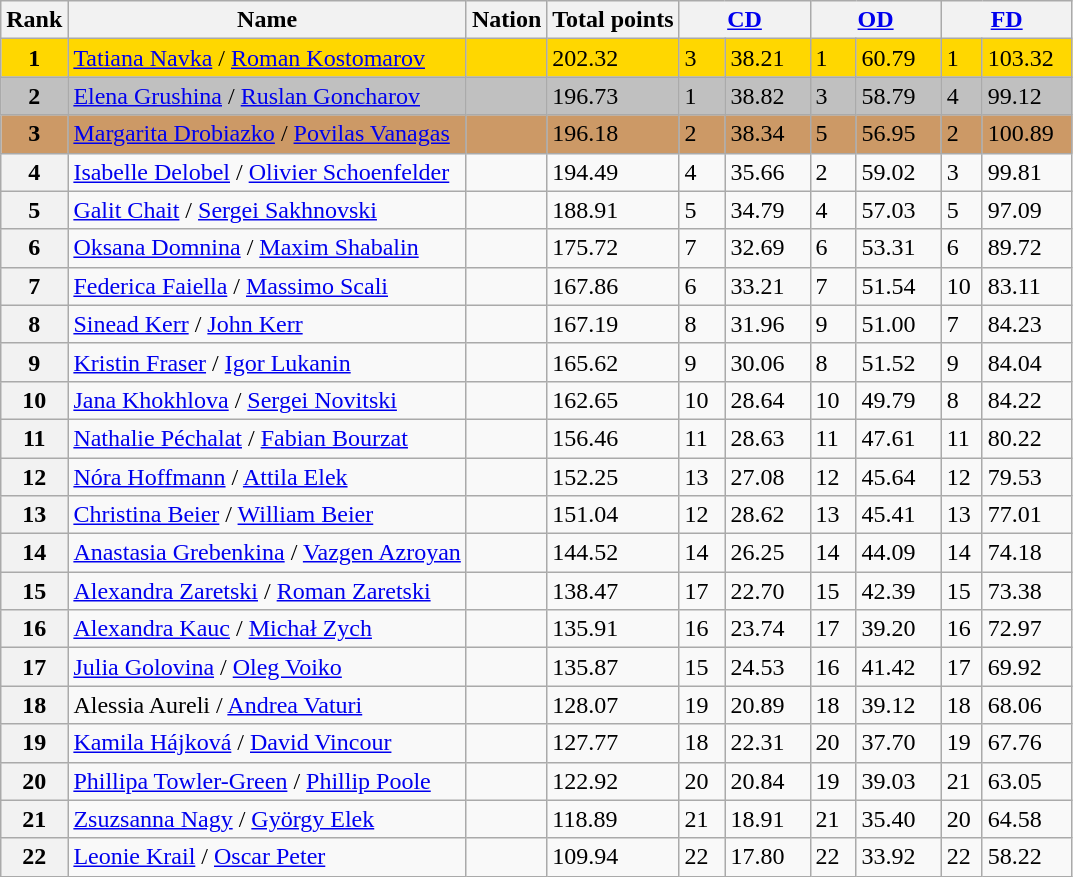<table class="wikitable">
<tr>
<th>Rank</th>
<th>Name</th>
<th>Nation</th>
<th>Total points</th>
<th colspan="2" width="80px"><a href='#'>CD</a></th>
<th colspan="2" width="80px"><a href='#'>OD</a></th>
<th colspan="2" width="80px"><a href='#'>FD</a></th>
</tr>
<tr bgcolor="gold">
<td align="center"><strong>1</strong></td>
<td><a href='#'>Tatiana Navka</a> / <a href='#'>Roman Kostomarov</a></td>
<td></td>
<td>202.32</td>
<td>3</td>
<td>38.21</td>
<td>1</td>
<td>60.79</td>
<td>1</td>
<td>103.32</td>
</tr>
<tr bgcolor="silver">
<td align="center"><strong>2</strong></td>
<td><a href='#'>Elena Grushina</a> / <a href='#'>Ruslan Goncharov</a></td>
<td></td>
<td>196.73</td>
<td>1</td>
<td>38.82</td>
<td>3</td>
<td>58.79</td>
<td>4</td>
<td>99.12</td>
</tr>
<tr bgcolor="cc9966">
<td align="center"><strong>3</strong></td>
<td><a href='#'>Margarita Drobiazko</a> / <a href='#'>Povilas Vanagas</a></td>
<td></td>
<td>196.18</td>
<td>2</td>
<td>38.34</td>
<td>5</td>
<td>56.95</td>
<td>2</td>
<td>100.89</td>
</tr>
<tr>
<th>4</th>
<td><a href='#'>Isabelle Delobel</a> / <a href='#'>Olivier Schoenfelder</a></td>
<td></td>
<td>194.49</td>
<td>4</td>
<td>35.66</td>
<td>2</td>
<td>59.02</td>
<td>3</td>
<td>99.81</td>
</tr>
<tr>
<th>5</th>
<td><a href='#'>Galit Chait</a> / <a href='#'>Sergei Sakhnovski</a></td>
<td></td>
<td>188.91</td>
<td>5</td>
<td>34.79</td>
<td>4</td>
<td>57.03</td>
<td>5</td>
<td>97.09</td>
</tr>
<tr>
<th>6</th>
<td><a href='#'>Oksana Domnina</a> / <a href='#'>Maxim Shabalin</a></td>
<td></td>
<td>175.72</td>
<td>7</td>
<td>32.69</td>
<td>6</td>
<td>53.31</td>
<td>6</td>
<td>89.72</td>
</tr>
<tr>
<th>7</th>
<td><a href='#'>Federica Faiella</a> / <a href='#'>Massimo Scali</a></td>
<td></td>
<td>167.86</td>
<td>6</td>
<td>33.21</td>
<td>7</td>
<td>51.54</td>
<td>10</td>
<td>83.11</td>
</tr>
<tr>
<th>8</th>
<td><a href='#'>Sinead Kerr</a> / <a href='#'>John Kerr</a></td>
<td></td>
<td>167.19</td>
<td>8</td>
<td>31.96</td>
<td>9</td>
<td>51.00</td>
<td>7</td>
<td>84.23</td>
</tr>
<tr>
<th>9</th>
<td><a href='#'>Kristin Fraser</a> / <a href='#'>Igor Lukanin</a></td>
<td></td>
<td>165.62</td>
<td>9</td>
<td>30.06</td>
<td>8</td>
<td>51.52</td>
<td>9</td>
<td>84.04</td>
</tr>
<tr>
<th>10</th>
<td><a href='#'>Jana Khokhlova</a> / <a href='#'>Sergei Novitski</a></td>
<td></td>
<td>162.65</td>
<td>10</td>
<td>28.64</td>
<td>10</td>
<td>49.79</td>
<td>8</td>
<td>84.22</td>
</tr>
<tr>
<th>11</th>
<td><a href='#'>Nathalie Péchalat</a> / <a href='#'>Fabian Bourzat</a></td>
<td></td>
<td>156.46</td>
<td>11</td>
<td>28.63</td>
<td>11</td>
<td>47.61</td>
<td>11</td>
<td>80.22</td>
</tr>
<tr>
<th>12</th>
<td><a href='#'>Nóra Hoffmann</a> / <a href='#'>Attila Elek</a></td>
<td></td>
<td>152.25</td>
<td>13</td>
<td>27.08</td>
<td>12</td>
<td>45.64</td>
<td>12</td>
<td>79.53</td>
</tr>
<tr>
<th>13</th>
<td><a href='#'>Christina Beier</a> / <a href='#'>William Beier</a></td>
<td></td>
<td>151.04</td>
<td>12</td>
<td>28.62</td>
<td>13</td>
<td>45.41</td>
<td>13</td>
<td>77.01</td>
</tr>
<tr>
<th>14</th>
<td><a href='#'>Anastasia Grebenkina</a> / <a href='#'>Vazgen Azroyan</a></td>
<td></td>
<td>144.52</td>
<td>14</td>
<td>26.25</td>
<td>14</td>
<td>44.09</td>
<td>14</td>
<td>74.18</td>
</tr>
<tr>
<th>15</th>
<td><a href='#'>Alexandra Zaretski</a> / <a href='#'>Roman Zaretski</a></td>
<td></td>
<td>138.47</td>
<td>17</td>
<td>22.70</td>
<td>15</td>
<td>42.39</td>
<td>15</td>
<td>73.38</td>
</tr>
<tr>
<th>16</th>
<td><a href='#'>Alexandra Kauc</a> / <a href='#'>Michał Zych</a></td>
<td></td>
<td>135.91</td>
<td>16</td>
<td>23.74</td>
<td>17</td>
<td>39.20</td>
<td>16</td>
<td>72.97</td>
</tr>
<tr>
<th>17</th>
<td><a href='#'>Julia Golovina</a> / <a href='#'>Oleg Voiko</a></td>
<td></td>
<td>135.87</td>
<td>15</td>
<td>24.53</td>
<td>16</td>
<td>41.42</td>
<td>17</td>
<td>69.92</td>
</tr>
<tr>
<th>18</th>
<td>Alessia Aureli / <a href='#'>Andrea Vaturi</a></td>
<td></td>
<td>128.07</td>
<td>19</td>
<td>20.89</td>
<td>18</td>
<td>39.12</td>
<td>18</td>
<td>68.06</td>
</tr>
<tr>
<th>19</th>
<td><a href='#'>Kamila Hájková</a> / <a href='#'>David Vincour</a></td>
<td></td>
<td>127.77</td>
<td>18</td>
<td>22.31</td>
<td>20</td>
<td>37.70</td>
<td>19</td>
<td>67.76</td>
</tr>
<tr>
<th>20</th>
<td><a href='#'>Phillipa Towler-Green</a> / <a href='#'>Phillip Poole</a></td>
<td></td>
<td>122.92</td>
<td>20</td>
<td>20.84</td>
<td>19</td>
<td>39.03</td>
<td>21</td>
<td>63.05</td>
</tr>
<tr>
<th>21</th>
<td><a href='#'>Zsuzsanna Nagy</a> / <a href='#'>György Elek</a></td>
<td></td>
<td>118.89</td>
<td>21</td>
<td>18.91</td>
<td>21</td>
<td>35.40</td>
<td>20</td>
<td>64.58</td>
</tr>
<tr>
<th>22</th>
<td><a href='#'>Leonie Krail</a> / <a href='#'>Oscar Peter</a></td>
<td></td>
<td>109.94</td>
<td>22</td>
<td>17.80</td>
<td>22</td>
<td>33.92</td>
<td>22</td>
<td>58.22</td>
</tr>
</table>
